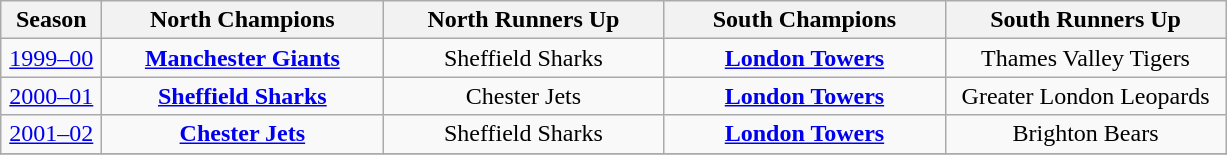<table class="wikitable" style="text-align:center">
<tr>
<th style="width: 60px;">Season</th>
<th style="width: 180px;">North Champions</th>
<th style="width: 180px;">North Runners Up</th>
<th style="width: 180px;">South Champions</th>
<th style="width: 180px;">South Runners Up</th>
</tr>
<tr>
<td><a href='#'>1999–00</a></td>
<td><strong><a href='#'>Manchester Giants</a></strong></td>
<td>Sheffield Sharks</td>
<td><strong><a href='#'>London Towers</a></strong></td>
<td>Thames Valley Tigers</td>
</tr>
<tr>
<td><a href='#'>2000–01</a></td>
<td><strong><a href='#'>Sheffield Sharks</a></strong></td>
<td>Chester Jets</td>
<td><strong><a href='#'>London Towers</a></strong></td>
<td>Greater London Leopards</td>
</tr>
<tr>
<td><a href='#'>2001–02</a></td>
<td><strong><a href='#'>Chester Jets</a></strong></td>
<td>Sheffield Sharks</td>
<td><strong><a href='#'>London Towers</a></strong></td>
<td>Brighton Bears</td>
</tr>
<tr>
</tr>
</table>
